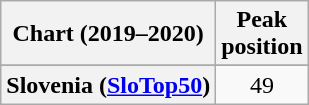<table class="wikitable plainrowheaders">
<tr>
<th scope="col">Chart (2019–2020)</th>
<th scope="col">Peak<br>position</th>
</tr>
<tr>
</tr>
<tr>
<th scope="row">Slovenia (<a href='#'>SloTop50</a>)</th>
<td align="center">49</td>
</tr>
</table>
